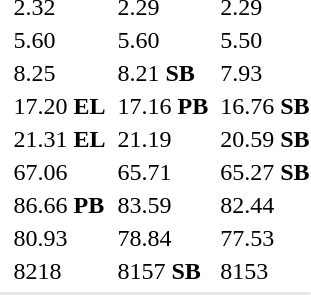<table>
<tr>
<td></td>
<td></td>
<td>2.32</td>
<td></td>
<td>2.29</td>
<td><br></td>
<td>2.29</td>
</tr>
<tr>
<td></td>
<td></td>
<td>5.60</td>
<td></td>
<td>5.60</td>
<td></td>
<td>5.50</td>
</tr>
<tr>
<td></td>
<td></td>
<td>8.25</td>
<td></td>
<td>8.21 <strong>SB</strong></td>
<td></td>
<td>7.93</td>
</tr>
<tr>
<td></td>
<td></td>
<td>17.20 <strong>EL</strong></td>
<td></td>
<td>17.16 <strong>PB</strong></td>
<td></td>
<td>16.76 <strong>SB</strong></td>
</tr>
<tr>
<td></td>
<td></td>
<td>21.31 <strong>EL</strong></td>
<td></td>
<td>21.19</td>
<td></td>
<td>20.59 <strong>SB</strong></td>
</tr>
<tr>
<td></td>
<td></td>
<td>67.06</td>
<td></td>
<td>65.71</td>
<td></td>
<td>65.27 <strong>SB</strong></td>
</tr>
<tr>
<td></td>
<td></td>
<td>86.66 <strong>PB</strong></td>
<td></td>
<td>83.59</td>
<td></td>
<td>82.44</td>
</tr>
<tr>
<td></td>
<td></td>
<td>80.93</td>
<td></td>
<td>78.84</td>
<td></td>
<td>77.53</td>
</tr>
<tr>
<td></td>
<td></td>
<td>8218</td>
<td></td>
<td>8157 <strong>SB</strong></td>
<td></td>
<td>8153</td>
</tr>
<tr>
</tr>
<tr bgcolor= e8e8e8>
<td colspan=7></td>
</tr>
</table>
